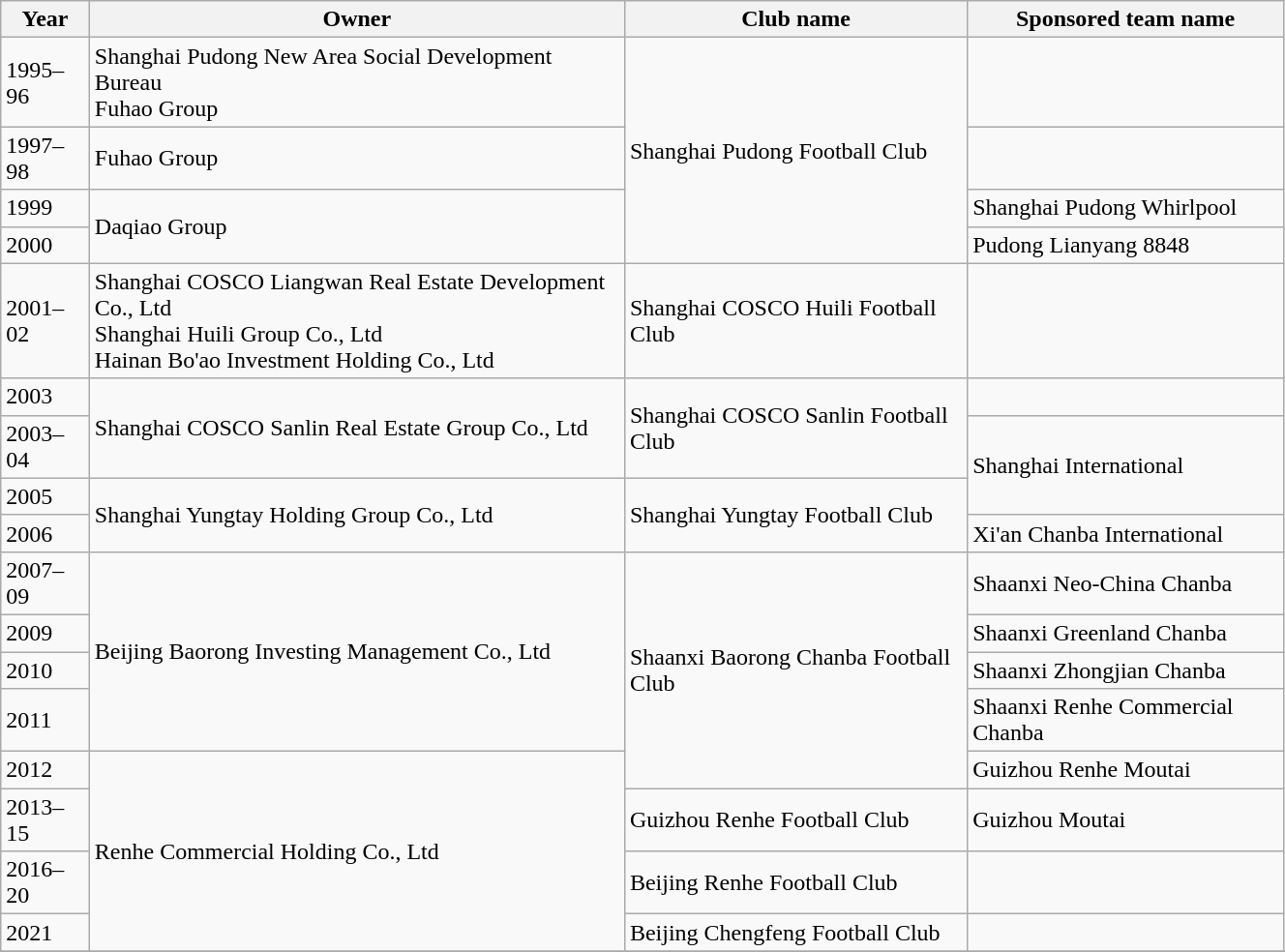<table class="wikitable" width=70%>
<tr>
<th>Year</th>
<th>Owner</th>
<th>Club name</th>
<th>Sponsored team name</th>
</tr>
<tr>
<td>1995–96</td>
<td>Shanghai Pudong New Area Social Development Bureau <br> Fuhao Group</td>
<td rowspan="4">Shanghai Pudong Football Club</td>
<td></td>
</tr>
<tr>
<td>1997–98</td>
<td>Fuhao Group</td>
<td></td>
</tr>
<tr>
<td>1999</td>
<td rowspan="2">Daqiao Group</td>
<td>Shanghai Pudong Whirlpool</td>
</tr>
<tr>
<td>2000</td>
<td>Pudong Lianyang 8848</td>
</tr>
<tr>
<td>2001–02</td>
<td>Shanghai COSCO Liangwan Real Estate Development Co., Ltd <br> Shanghai Huili Group Co., Ltd <br> Hainan Bo'ao Investment Holding Co., Ltd</td>
<td>Shanghai COSCO Huili Football Club</td>
<td></td>
</tr>
<tr>
<td>2003</td>
<td rowspan="2">Shanghai COSCO Sanlin Real Estate Group Co., Ltd</td>
<td rowspan="2">Shanghai COSCO Sanlin Football Club</td>
<td></td>
</tr>
<tr>
<td>2003–04</td>
<td rowspan="2">Shanghai International</td>
</tr>
<tr>
<td>2005</td>
<td rowspan="2">Shanghai Yungtay Holding Group Co., Ltd</td>
<td rowspan="2">Shanghai Yungtay Football Club</td>
</tr>
<tr>
<td>2006</td>
<td>Xi'an Chanba International</td>
</tr>
<tr>
<td>2007–09</td>
<td rowspan="4">Beijing Baorong Investing Management Co., Ltd</td>
<td rowspan="5">Shaanxi Baorong Chanba Football Club</td>
<td>Shaanxi Neo-China Chanba</td>
</tr>
<tr>
<td>2009</td>
<td>Shaanxi Greenland Chanba</td>
</tr>
<tr>
<td>2010</td>
<td>Shaanxi Zhongjian Chanba</td>
</tr>
<tr>
<td>2011</td>
<td>Shaanxi Renhe Commercial Chanba</td>
</tr>
<tr>
<td>2012</td>
<td rowspan="4">Renhe Commercial Holding Co., Ltd</td>
<td>Guizhou Renhe Moutai</td>
</tr>
<tr>
<td>2013–15</td>
<td>Guizhou Renhe Football Club</td>
<td>Guizhou Moutai</td>
</tr>
<tr>
<td>2016–20</td>
<td>Beijing Renhe Football Club</td>
<td></td>
</tr>
<tr>
<td>2021</td>
<td>Beijing Chengfeng Football Club</td>
<td></td>
</tr>
<tr>
</tr>
</table>
